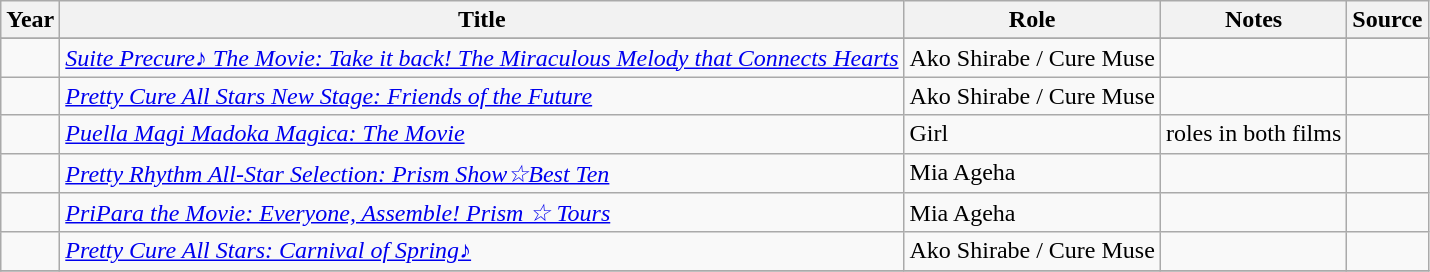<table class="wikitable sortable plainrowheaders">
<tr>
<th>Year</th>
<th>Title</th>
<th>Role</th>
<th class="unsortable">Notes</th>
<th class="unsortable">Source</th>
</tr>
<tr>
</tr>
<tr>
<td></td>
<td><em><a href='#'>Suite Precure♪ The Movie: Take it back! The Miraculous Melody that Connects Hearts</a></em></td>
<td>Ako Shirabe / Cure Muse</td>
<td></td>
<td></td>
</tr>
<tr>
<td></td>
<td><em><a href='#'>Pretty Cure All Stars New Stage: Friends of the Future</a></em></td>
<td>Ako Shirabe / Cure Muse</td>
<td></td>
<td></td>
</tr>
<tr>
<td></td>
<td><em><a href='#'>Puella Magi Madoka Magica: The Movie</a></em></td>
<td>Girl</td>
<td>roles in both films</td>
<td></td>
</tr>
<tr>
<td></td>
<td><em><a href='#'>Pretty Rhythm All-Star Selection: Prism Show☆Best Ten</a></em></td>
<td>Mia Ageha</td>
<td></td>
<td></td>
</tr>
<tr>
<td></td>
<td><em><a href='#'>PriPara the Movie: Everyone, Assemble! Prism ☆ Tours</a></em></td>
<td>Mia Ageha</td>
<td></td>
<td></td>
</tr>
<tr>
<td></td>
<td><em><a href='#'>Pretty Cure All Stars: Carnival of Spring♪</a></em></td>
<td>Ako Shirabe / Cure Muse</td>
<td></td>
<td></td>
</tr>
<tr>
</tr>
</table>
